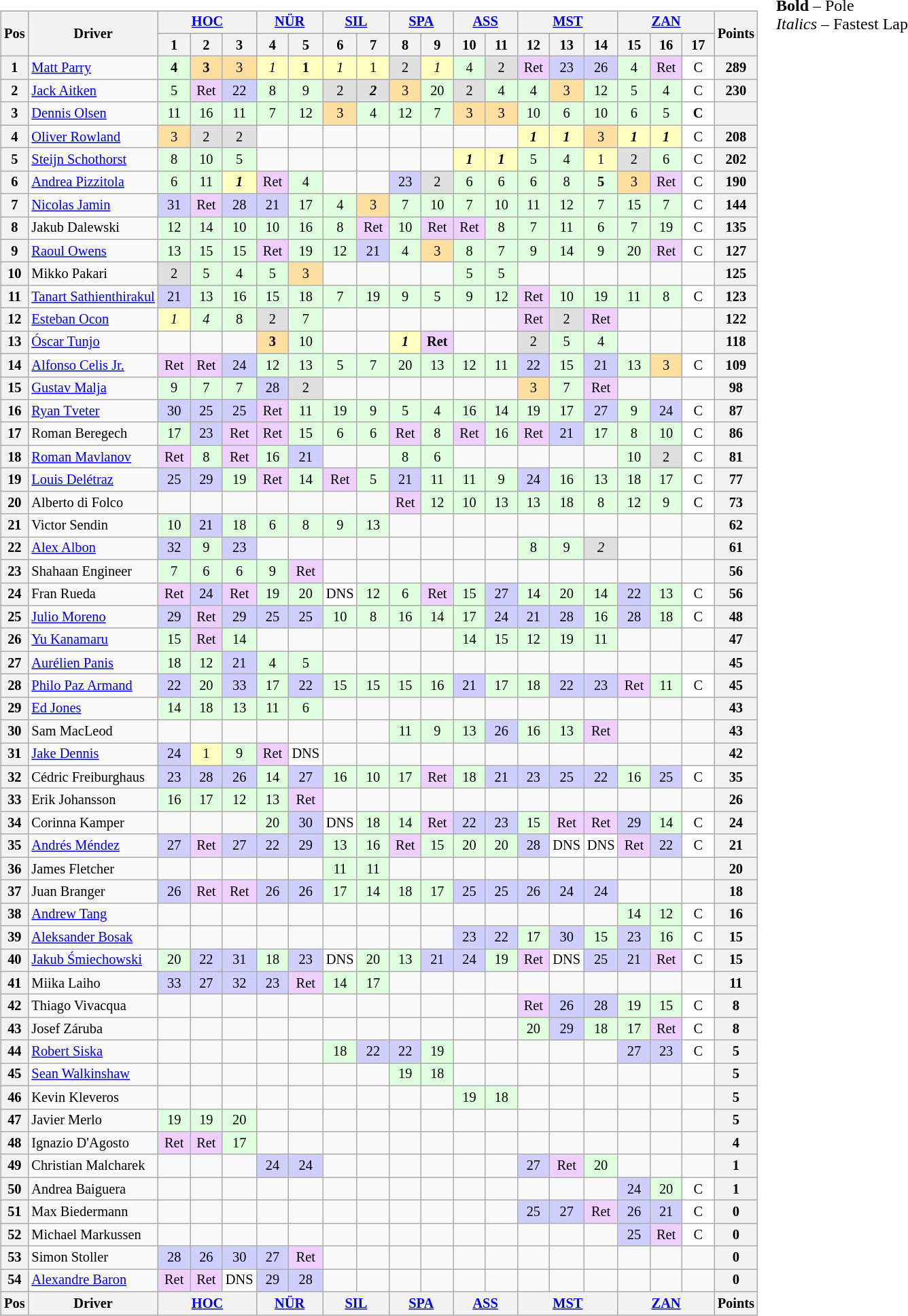<table>
<tr>
<td><br><table class="wikitable" style="font-size:85%; text-align:center">
<tr>
<th rowspan=2>Pos</th>
<th rowspan=2>Driver</th>
<th colspan=3><a href='#'>HOC</a><br></th>
<th colspan=2><a href='#'>NÜR</a><br></th>
<th colspan=2><a href='#'>SIL</a><br></th>
<th colspan=2><a href='#'>SPA</a><br></th>
<th colspan=2><a href='#'>ASS</a><br></th>
<th colspan=3><a href='#'>MST</a><br></th>
<th colspan=3><a href='#'>ZAN</a><br></th>
<th rowspan=2>Points</th>
</tr>
<tr>
<th width=25>1</th>
<th width=25>2</th>
<th width=25>3</th>
<th width=25>4</th>
<th width=25>5</th>
<th width=25>6</th>
<th width=25>7</th>
<th width=25>8</th>
<th width=25>9</th>
<th width=25>10</th>
<th width=25>11</th>
<th width=25>12</th>
<th width=25>13</th>
<th width=25>14</th>
<th width=25>15</th>
<th width=25>16</th>
<th width=25>17</th>
</tr>
<tr>
<th>1</th>
<td align=left> <a href='#'>Matt Parry</a></td>
<td style="background:#DFFFDF;"><strong>4</strong></td>
<td style="background:#FFDF9F;"><strong>3</strong></td>
<td style="background:#FFDF9F;">3</td>
<td style="background:#FFFFBF;"><em>1</em></td>
<td style="background:#FFFFBF;"><strong>1</strong></td>
<td style="background:#FFFFBF;"><em>1</em></td>
<td style="background:#FFFFBF;">1</td>
<td style="background:#DFDFDF;">2</td>
<td style="background:#FFFFBF;"><em>1</em></td>
<td style="background:#DFFFDF;">4</td>
<td style="background:#DFDFDF;">2</td>
<td style="background:#EFCFFF;">Ret</td>
<td style="background:#CFCFFF;">23</td>
<td style="background:#CFCFFF;">26</td>
<td style="background:#DFFFDF;">4</td>
<td style="background:#EFCFFF;">Ret</td>
<td style="background:#ffffff;">C</td>
<th>289</th>
</tr>
<tr>
<th>2</th>
<td align=left> <a href='#'>Jack Aitken</a></td>
<td style="background:#DFFFDF;">5</td>
<td style="background:#EFCFFF;">Ret</td>
<td style="background:#CFCFFF;">22</td>
<td style="background:#DFFFDF;">8</td>
<td style="background:#DFFFDF;">9</td>
<td style="background:#DFDFDF;">2</td>
<td style="background:#DFDFDF;"><strong><em>2</em></strong></td>
<td style="background:#FFDF9F;">3</td>
<td style="background:#DFFFDF;">20</td>
<td style="background:#DFDFDF;">2</td>
<td style="background:#DFFFDF;">4</td>
<td style="background:#DFFFDF;">4</td>
<td style="background:#FFDF9F;">3</td>
<td style="background:#DFFFDF;">12</td>
<td style="background:#DFFFDF;">5</td>
<td style="background:#DFFFDF;">4</td>
<td style="background:#ffffff;">C</td>
<th>230</th>
</tr>
<tr>
<th>3</th>
<td align=left> <a href='#'>Dennis Olsen</a></td>
<td style="background:#DFFFDF;">11</td>
<td style="background:#DFFFDF;">16</td>
<td style="background:#DFFFDF;">11</td>
<td style="background:#DFFFDF;">7</td>
<td style="background:#DFFFDF;">12</td>
<td style="background:#FFDF9F;">3</td>
<td style="background:#DFFFDF;">4</td>
<td style="background:#DFFFDF;">12</td>
<td style="background:#DFFFDF;">7</td>
<td style="background:#FFDF9F;">3</td>
<td style="background:#FFDF9F;">3</td>
<td style="background:#DFFFDF;">10</td>
<td style="background:#DFFFDF;">6</td>
<td style="background:#DFFFDF;">10</td>
<td style="background:#DFFFDF;">6</td>
<td style="background:#DFFFDF;">5</td>
<td style="background:#ffffff;"><strong>C</strong></td>
<th></th>
</tr>
<tr>
<th>4</th>
<td align=left> <a href='#'>Oliver Rowland</a></td>
<td style="background:#FFDF9F;">3</td>
<td style="background:#DFDFDF;">2</td>
<td style="background:#DFDFDF;">2</td>
<td></td>
<td></td>
<td></td>
<td></td>
<td></td>
<td></td>
<td></td>
<td></td>
<td style="background:#FFFFBF;"><strong><em>1</em></strong></td>
<td style="background:#FFFFBF;"><strong><em>1</em></strong></td>
<td style="background:#FFDF9F;">3</td>
<td style="background:#FFFFBF;"><strong><em>1</em></strong></td>
<td style="background:#FFFFBF;"><strong><em>1</em></strong></td>
<td style="background:#ffffff;">C</td>
<th>208</th>
</tr>
<tr>
<th>5</th>
<td align=left> <a href='#'>Steijn Schothorst</a></td>
<td style="background:#DFFFDF;">8</td>
<td style="background:#DFFFDF;">10</td>
<td style="background:#DFFFDF;">5</td>
<td></td>
<td></td>
<td></td>
<td></td>
<td></td>
<td></td>
<td style="background:#FFFFBF;"><strong><em>1</em></strong></td>
<td style="background:#FFFFBF;"><strong><em>1</em></strong></td>
<td style="background:#DFFFDF;">5</td>
<td style="background:#DFFFDF;">4</td>
<td style="background:#FFFFBF;">1</td>
<td style="background:#DFDFDF;">2</td>
<td style="background:#DFFFDF;">6</td>
<td style="background:#ffffff;">C</td>
<th>202</th>
</tr>
<tr>
<th>6</th>
<td align=left> <a href='#'>Andrea Pizzitola</a></td>
<td style="background:#DFFFDF;">6</td>
<td style="background:#DFFFDF;">11</td>
<td style="background:#FFFFBF;"><strong><em>1</em></strong></td>
<td style="background:#EFCFFF;">Ret</td>
<td style="background:#DFFFDF;">4</td>
<td></td>
<td></td>
<td style="background:#CFCFFF;">23</td>
<td style="background:#DFDFDF;">2</td>
<td style="background:#DFFFDF;">6</td>
<td style="background:#DFFFDF;">6</td>
<td style="background:#DFFFDF;">6</td>
<td style="background:#DFFFDF;">8</td>
<td style="background:#DFFFDF;"><strong>5</strong></td>
<td style="background:#FFDF9F;">3</td>
<td style="background:#EFCFFF;">Ret</td>
<td style="background:#ffffff;">C</td>
<th>190</th>
</tr>
<tr>
<th>7</th>
<td align=left> <a href='#'>Nicolas Jamin</a></td>
<td style="background:#CFCFFF;">31</td>
<td style="background:#EFCFFF;">Ret</td>
<td style="background:#CFCFFF;">28</td>
<td style="background:#CFCFFF;">21</td>
<td style="background:#DFFFDF;">17</td>
<td style="background:#DFFFDF;">4</td>
<td style="background:#FFDF9F;">3</td>
<td style="background:#DFFFDF;">7</td>
<td style="background:#DFFFDF;">10</td>
<td style="background:#DFFFDF;">7</td>
<td style="background:#DFFFDF;">10</td>
<td style="background:#DFFFDF;">11</td>
<td style="background:#DFFFDF;">12</td>
<td style="background:#DFFFDF;">7</td>
<td style="background:#DFFFDF;">15</td>
<td style="background:#DFFFDF;">7</td>
<td style="background:#ffffff;">C</td>
<th>144</th>
</tr>
<tr>
<th>8</th>
<td align=left> Jakub Dalewski</td>
<td style="background:#DFFFDF;">12</td>
<td style="background:#DFFFDF;">14</td>
<td style="background:#DFFFDF;">10</td>
<td style="background:#DFFFDF;">10</td>
<td style="background:#DFFFDF;">16</td>
<td style="background:#DFFFDF;">8</td>
<td style="background:#EFCFFF;">Ret</td>
<td style="background:#DFFFDF;">10</td>
<td style="background:#EFCFFF;">Ret</td>
<td style="background:#EFCFFF;">Ret</td>
<td style="background:#DFFFDF;">8</td>
<td style="background:#DFFFDF;">7</td>
<td style="background:#DFFFDF;">11</td>
<td style="background:#DFFFDF;">6</td>
<td style="background:#DFFFDF;">7</td>
<td style="background:#DFFFDF;">19</td>
<td style="background:#ffffff;">C</td>
<th>135</th>
</tr>
<tr>
<th>9</th>
<td align=left> <a href='#'>Raoul Owens</a></td>
<td style="background:#DFFFDF;">13</td>
<td style="background:#DFFFDF;">15</td>
<td style="background:#DFFFDF;">15</td>
<td style="background:#EFCFFF;">Ret</td>
<td style="background:#DFFFDF;">19</td>
<td style="background:#DFFFDF;">12</td>
<td style="background:#CFCFFF;">21</td>
<td style="background:#DFFFDF;">4</td>
<td style="background:#FFDF9F;">3</td>
<td style="background:#DFFFDF;">8</td>
<td style="background:#DFFFDF;">7</td>
<td style="background:#DFFFDF;">9</td>
<td style="background:#DFFFDF;">14</td>
<td style="background:#DFFFDF;">9</td>
<td style="background:#DFFFDF;">20</td>
<td style="background:#EFCFFF;">Ret</td>
<td style="background:#ffffff;">C</td>
<th>127</th>
</tr>
<tr>
<th>10</th>
<td align=left> Mikko Pakari</td>
<td style="background:#DFDFDF;">2</td>
<td style="background:#DFFFDF;">5</td>
<td style="background:#DFFFDF;">4</td>
<td style="background:#DFFFDF;">5</td>
<td style="background:#FFDF9F;">3</td>
<td></td>
<td></td>
<td></td>
<td></td>
<td style="background:#DFFFDF;">5</td>
<td style="background:#DFFFDF;">5</td>
<td></td>
<td></td>
<td></td>
<td></td>
<td></td>
<td></td>
<th>125</th>
</tr>
<tr>
<th>11</th>
<td align=left nowrap> <a href='#'>Tanart Sathienthirakul</a></td>
<td style="background:#CFCFFF;">21</td>
<td style="background:#DFFFDF;">13</td>
<td style="background:#DFFFDF;">16</td>
<td style="background:#DFFFDF;">15</td>
<td style="background:#DFFFDF;">18</td>
<td style="background:#DFFFDF;">7</td>
<td style="background:#DFFFDF;">19</td>
<td style="background:#DFFFDF;">9</td>
<td style="background:#DFFFDF;">5</td>
<td style="background:#DFFFDF;">9</td>
<td style="background:#DFFFDF;">12</td>
<td style="background:#EFCFFF;">Ret</td>
<td style="background:#DFFFDF;">10</td>
<td style="background:#DFFFDF;">19</td>
<td style="background:#DFFFDF;">11</td>
<td style="background:#DFFFDF;">8</td>
<td style="background:#ffffff;">C</td>
<th>123</th>
</tr>
<tr>
<th>12</th>
<td align=left> <a href='#'>Esteban Ocon</a></td>
<td style="background:#FFFFBF;"><em>1</em></td>
<td style="background:#DFFFDF;"><em>4</em></td>
<td style="background:#DFFFDF;">8</td>
<td style="background:#DFDFDF;">2</td>
<td style="background:#DFFFDF;">7</td>
<td></td>
<td></td>
<td></td>
<td></td>
<td></td>
<td></td>
<td style="background:#EFCFFF;">Ret</td>
<td style="background:#DFDFDF;">2</td>
<td style="background:#EFCFFF;">Ret</td>
<td></td>
<td></td>
<td></td>
<th>122</th>
</tr>
<tr>
<th>13</th>
<td align=left> <a href='#'>Óscar Tunjo</a></td>
<td></td>
<td></td>
<td></td>
<td style="background:#FFDF9F;"><strong>3</strong></td>
<td style="background:#DFFFDF;">10</td>
<td></td>
<td></td>
<td style="background:#FFFFBF;"><strong><em>1</em></strong></td>
<td style="background:#EFCFFF;"><strong>Ret</strong></td>
<td></td>
<td></td>
<td style="background:#DFDFDF;">2</td>
<td style="background:#DFFFDF;">5</td>
<td style="background:#DFFFDF;">4</td>
<td></td>
<td></td>
<td></td>
<th>118</th>
</tr>
<tr>
<th>14</th>
<td align=left> <a href='#'>Alfonso Celis Jr.</a></td>
<td style="background:#EFCFFF;">Ret</td>
<td style="background:#EFCFFF;">Ret</td>
<td style="background:#CFCFFF;">24</td>
<td style="background:#DFFFDF;">12</td>
<td style="background:#DFFFDF;">13</td>
<td style="background:#DFFFDF;">5</td>
<td style="background:#DFFFDF;">7</td>
<td style="background:#DFFFDF;">20</td>
<td style="background:#DFFFDF;">13</td>
<td style="background:#DFFFDF;">12</td>
<td style="background:#DFFFDF;">11</td>
<td style="background:#CFCFFF;">22</td>
<td style="background:#DFFFDF;">15</td>
<td style="background:#CFCFFF;">21</td>
<td style="background:#DFFFDF;">13</td>
<td style="background:#FFDF9F;">3</td>
<td style="background:#ffffff;">C</td>
<th>109</th>
</tr>
<tr>
<th>15</th>
<td align=left> <a href='#'>Gustav Malja</a></td>
<td style="background:#DFFFDF;">9</td>
<td style="background:#DFFFDF;">7</td>
<td style="background:#DFFFDF;">7</td>
<td style="background:#CFCFFF;">28</td>
<td style="background:#DFDFDF;">2</td>
<td></td>
<td></td>
<td></td>
<td></td>
<td></td>
<td></td>
<td style="background:#FFDF9F;">3</td>
<td style="background:#DFFFDF;">7</td>
<td style="background:#EFCFFF;">Ret</td>
<td></td>
<td></td>
<td></td>
<th>98</th>
</tr>
<tr>
<th>16</th>
<td align=left> <a href='#'>Ryan Tveter</a></td>
<td style="background:#CFCFFF;">30</td>
<td style="background:#CFCFFF;">25</td>
<td style="background:#CFCFFF;">25</td>
<td style="background:#EFCFFF;">Ret</td>
<td style="background:#DFFFDF;">11</td>
<td style="background:#DFFFDF;">19</td>
<td style="background:#DFFFDF;">9</td>
<td style="background:#DFFFDF;">5</td>
<td style="background:#DFFFDF;">4</td>
<td style="background:#DFFFDF;">16</td>
<td style="background:#DFFFDF;">14</td>
<td style="background:#DFFFDF;">19</td>
<td style="background:#DFFFDF;">17</td>
<td style="background:#CFCFFF;">27</td>
<td style="background:#DFFFDF;">9</td>
<td style="background:#CFCFFF;">24</td>
<td style="background:#ffffff;">C</td>
<th>87</th>
</tr>
<tr>
<th>17</th>
<td align=left> Roman Beregech</td>
<td style="background:#DFFFDF;">17</td>
<td style="background:#CFCFFF;">23</td>
<td style="background:#EFCFFF;">Ret</td>
<td style="background:#EFCFFF;">Ret</td>
<td style="background:#DFFFDF;">15</td>
<td style="background:#DFFFDF;">6</td>
<td style="background:#DFFFDF;">6</td>
<td style="background:#EFCFFF;">Ret</td>
<td style="background:#DFFFDF;">8</td>
<td style="background:#EFCFFF;">Ret</td>
<td style="background:#DFFFDF;">16</td>
<td style="background:#EFCFFF;">Ret</td>
<td style="background:#CFCFFF;">21</td>
<td style="background:#DFFFDF;">17</td>
<td style="background:#DFFFDF;">8</td>
<td style="background:#DFFFDF;">10</td>
<td style="background:#ffffff;">C</td>
<th>86</th>
</tr>
<tr>
<th>18</th>
<td align=left> <a href='#'>Roman Mavlanov</a></td>
<td style="background:#EFCFFF;">Ret</td>
<td style="background:#DFFFDF;">8</td>
<td style="background:#EFCFFF;">Ret</td>
<td style="background:#DFFFDF;">16</td>
<td style="background:#CFCFFF;">21</td>
<td></td>
<td></td>
<td style="background:#DFFFDF;">8</td>
<td style="background:#DFFFDF;">6</td>
<td></td>
<td></td>
<td></td>
<td></td>
<td></td>
<td style="background:#DFFFDF;">10</td>
<td style="background:#DFDFDF;">2</td>
<td style="background:#ffffff;">C</td>
<th>81</th>
</tr>
<tr>
<th>19</th>
<td align=left> <a href='#'>Louis Delétraz</a></td>
<td style="background:#CFCFFF;">25</td>
<td style="background:#CFCFFF;">29</td>
<td style="background:#DFFFDF;">19</td>
<td style="background:#EFCFFF;">Ret</td>
<td style="background:#DFFFDF;">14</td>
<td style="background:#EFCFFF;">Ret</td>
<td style="background:#DFFFDF;">5</td>
<td style="background:#CFCFFF;">21</td>
<td style="background:#DFFFDF;">11</td>
<td style="background:#DFFFDF;">11</td>
<td style="background:#DFFFDF;">9</td>
<td style="background:#CFCFFF;">24</td>
<td style="background:#DFFFDF;">16</td>
<td style="background:#DFFFDF;">13</td>
<td style="background:#DFFFDF;">18</td>
<td style="background:#DFFFDF;">17</td>
<td style="background:#ffffff;">C</td>
<th>77</th>
</tr>
<tr>
<th>20</th>
<td align=left> Alberto di Folco</td>
<td></td>
<td></td>
<td></td>
<td></td>
<td></td>
<td></td>
<td></td>
<td style="background:#EFCFFF;">Ret</td>
<td style="background:#DFFFDF;">12</td>
<td style="background:#DFFFDF;">10</td>
<td style="background:#DFFFDF;">13</td>
<td style="background:#DFFFDF;">13</td>
<td style="background:#DFFFDF;">18</td>
<td style="background:#DFFFDF;">8</td>
<td style="background:#DFFFDF;">12</td>
<td style="background:#DFFFDF;">9</td>
<td style="background:#ffffff;">C</td>
<th>73</th>
</tr>
<tr>
<th>21</th>
<td align=left> Victor Sendin</td>
<td style="background:#DFFFDF;">10</td>
<td style="background:#CFCFFF;">21</td>
<td style="background:#DFFFDF;">18</td>
<td style="background:#DFFFDF;">6</td>
<td style="background:#DFFFDF;">8</td>
<td style="background:#DFFFDF;">9</td>
<td style="background:#DFFFDF;">13</td>
<td></td>
<td></td>
<td></td>
<td></td>
<td></td>
<td></td>
<td></td>
<td></td>
<td></td>
<td></td>
<th>62</th>
</tr>
<tr>
<th>22</th>
<td align=left> <a href='#'>Alex Albon</a></td>
<td style="background:#CFCFFF;">32</td>
<td style="background:#DFFFDF;">9</td>
<td style="background:#CFCFFF;">23</td>
<td></td>
<td></td>
<td></td>
<td></td>
<td></td>
<td></td>
<td></td>
<td></td>
<td style="background:#DFFFDF;">8</td>
<td style="background:#DFFFDF;">9</td>
<td style="background:#DFDFDF;"><em>2</em></td>
<td></td>
<td></td>
<td></td>
<th>61</th>
</tr>
<tr>
<th>23</th>
<td align=left> Shahaan Engineer</td>
<td style="background:#DFFFDF;">7</td>
<td style="background:#DFFFDF;">6</td>
<td style="background:#DFFFDF;">6</td>
<td style="background:#DFFFDF;">9</td>
<td style="background:#EFCFFF;">Ret</td>
<td></td>
<td></td>
<td></td>
<td></td>
<td></td>
<td></td>
<td></td>
<td></td>
<td></td>
<td></td>
<td></td>
<td></td>
<th>56</th>
</tr>
<tr>
<th>24</th>
<td align=left> Fran Rueda</td>
<td style="background:#EFCFFF;">Ret</td>
<td style="background:#CFCFFF;">24</td>
<td style="background:#EFCFFF;">Ret</td>
<td style="background:#DFFFDF;">19</td>
<td style="background:#DFFFDF;">20</td>
<td style="background:#FFFFFF;">DNS</td>
<td style="background:#DFFFDF;">12</td>
<td style="background:#DFFFDF;">6</td>
<td style="background:#EFCFFF;">Ret</td>
<td style="background:#DFFFDF;">15</td>
<td style="background:#CFCFFF;">27</td>
<td style="background:#DFFFDF;">14</td>
<td style="background:#DFFFDF;">20</td>
<td style="background:#DFFFDF;">14</td>
<td style="background:#CFCFFF;">22</td>
<td style="background:#DFFFDF;">13</td>
<td style="background:#ffffff;">C</td>
<th>56</th>
</tr>
<tr>
<th>25</th>
<td align=left> <a href='#'>Julio Moreno</a></td>
<td style="background:#CFCFFF;">29</td>
<td style="background:#EFCFFF;">Ret</td>
<td style="background:#CFCFFF;">29</td>
<td style="background:#CFCFFF;">25</td>
<td style="background:#CFCFFF;">25</td>
<td style="background:#DFFFDF;">10</td>
<td style="background:#DFFFDF;">8</td>
<td style="background:#DFFFDF;">16</td>
<td style="background:#DFFFDF;">14</td>
<td style="background:#DFFFDF;">17</td>
<td style="background:#CFCFFF;">24</td>
<td style="background:#CFCFFF;">21</td>
<td style="background:#CFCFFF;">28</td>
<td style="background:#DFFFDF;">16</td>
<td style="background:#CFCFFF;">28</td>
<td style="background:#DFFFDF;">18</td>
<td style="background:#ffffff;">C</td>
<th>48</th>
</tr>
<tr>
<th>26</th>
<td align=left> <a href='#'>Yu Kanamaru</a></td>
<td style="background:#DFFFDF;">15</td>
<td style="background:#EFCFFF;">Ret</td>
<td style="background:#DFFFDF;">14</td>
<td></td>
<td></td>
<td></td>
<td></td>
<td></td>
<td></td>
<td style="background:#DFFFDF;">14</td>
<td style="background:#DFFFDF;">15</td>
<td style="background:#DFFFDF;">12</td>
<td style="background:#DFFFDF;">19</td>
<td style="background:#DFFFDF;">11</td>
<td></td>
<td></td>
<td></td>
<th>47</th>
</tr>
<tr>
<th>27</th>
<td align=left> <a href='#'>Aurélien Panis</a></td>
<td style="background:#DFFFDF;">18</td>
<td style="background:#DFFFDF;">12</td>
<td style="background:#CFCFFF;">21</td>
<td style="background:#DFFFDF;">4</td>
<td style="background:#DFFFDF;">5</td>
<td></td>
<td></td>
<td></td>
<td></td>
<td></td>
<td></td>
<td></td>
<td></td>
<td></td>
<td></td>
<td></td>
<td></td>
<th>45</th>
</tr>
<tr>
<th>28</th>
<td align=left> <a href='#'>Philo Paz Armand</a></td>
<td style="background:#CFCFFF;">22</td>
<td style="background:#DFFFDF;">20</td>
<td style="background:#CFCFFF;">33</td>
<td style="background:#DFFFDF;">17</td>
<td style="background:#CFCFFF;">22</td>
<td style="background:#DFFFDF;">15</td>
<td style="background:#DFFFDF;">15</td>
<td style="background:#DFFFDF;">15</td>
<td style="background:#DFFFDF;">16</td>
<td style="background:#CFCFFF;">21</td>
<td style="background:#DFFFDF;">17</td>
<td style="background:#DFFFDF;">18</td>
<td style="background:#CFCFFF;">22</td>
<td style="background:#CFCFFF;">23</td>
<td style="background:#EFCFFF;">Ret</td>
<td style="background:#DFFFDF;">11</td>
<td style="background:#ffffff;">C</td>
<th>45</th>
</tr>
<tr>
<th>29</th>
<td align=left> <a href='#'>Ed Jones</a></td>
<td style="background:#DFFFDF;">14</td>
<td style="background:#DFFFDF;">18</td>
<td style="background:#DFFFDF;">13</td>
<td style="background:#DFFFDF;">11</td>
<td style="background:#DFFFDF;">6</td>
<td></td>
<td></td>
<td></td>
<td></td>
<td></td>
<td></td>
<td></td>
<td></td>
<td></td>
<td></td>
<td></td>
<td></td>
<th>43</th>
</tr>
<tr>
<th>30</th>
<td align=left> Sam MacLeod</td>
<td></td>
<td></td>
<td></td>
<td></td>
<td></td>
<td></td>
<td></td>
<td style="background:#DFFFDF;">11</td>
<td style="background:#DFFFDF;">9</td>
<td style="background:#DFFFDF;">13</td>
<td style="background:#CFCFFF;">26</td>
<td style="background:#DFFFDF;">16</td>
<td style="background:#DFFFDF;">13</td>
<td style="background:#EFCFFF;">Ret</td>
<td></td>
<td></td>
<td></td>
<th>43</th>
</tr>
<tr>
<th>31</th>
<td align=left> <a href='#'>Jake Dennis</a></td>
<td style="background:#CFCFFF;">24</td>
<td style="background:#FFFFBF;">1</td>
<td style="background:#DFFFDF;">9</td>
<td style="background:#EFCFFF;">Ret</td>
<td style="background:#FFFFFF;">DNS</td>
<td></td>
<td></td>
<td></td>
<td></td>
<td></td>
<td></td>
<td></td>
<td></td>
<td></td>
<td></td>
<td></td>
<td></td>
<th>42</th>
</tr>
<tr>
<th>32</th>
<td align=left> Cédric Freiburghaus</td>
<td style="background:#CFCFFF;">23</td>
<td style="background:#CFCFFF;">28</td>
<td style="background:#CFCFFF;">26</td>
<td style="background:#DFFFDF;">14</td>
<td style="background:#CFCFFF;">27</td>
<td style="background:#DFFFDF;">16</td>
<td style="background:#DFFFDF;">10</td>
<td style="background:#DFFFDF;">17</td>
<td style="background:#EFCFFF;">Ret</td>
<td style="background:#DFFFDF;">18</td>
<td style="background:#CFCFFF;">21</td>
<td style="background:#CFCFFF;">23</td>
<td style="background:#CFCFFF;">25</td>
<td style="background:#CFCFFF;">22</td>
<td style="background:#DFFFDF;">16</td>
<td style="background:#CFCFFF;">25</td>
<td style="background:#ffffff;">C</td>
<th>35</th>
</tr>
<tr>
<th>33</th>
<td align=left> Erik Johansson</td>
<td style="background:#DFFFDF;">16</td>
<td style="background:#DFFFDF;">17</td>
<td style="background:#DFFFDF;">12</td>
<td style="background:#DFFFDF;">13</td>
<td style="background:#EFCFFF;">Ret</td>
<td></td>
<td></td>
<td></td>
<td></td>
<td></td>
<td></td>
<td></td>
<td></td>
<td></td>
<td></td>
<td></td>
<td></td>
<th>26</th>
</tr>
<tr>
<th>34</th>
<td align=left> Corinna Kamper</td>
<td></td>
<td></td>
<td></td>
<td style="background:#DFFFDF;">20</td>
<td style="background:#CFCFFF;">30</td>
<td style="background:#FFFFFF;">DNS</td>
<td style="background:#DFFFDF;">18</td>
<td style="background:#DFFFDF;">14</td>
<td style="background:#EFCFFF;">Ret</td>
<td style="background:#CFCFFF;">22</td>
<td style="background:#CFCFFF;">23</td>
<td style="background:#DFFFDF;">15</td>
<td style="background:#EFCFFF;">Ret</td>
<td style="background:#EFCFFF;">Ret</td>
<td style="background:#CFCFFF;">29</td>
<td style="background:#DFFFDF;">14</td>
<td style="background:#ffffff;">C</td>
<th>24</th>
</tr>
<tr>
<th>35</th>
<td align=left> <a href='#'>Andrés Méndez</a></td>
<td style="background:#CFCFFF;">27</td>
<td style="background:#EFCFFF;">Ret</td>
<td style="background:#CFCFFF;">27</td>
<td style="background:#CFCFFF;">22</td>
<td style="background:#CFCFFF;">29</td>
<td style="background:#DFFFDF;">13</td>
<td style="background:#DFFFDF;">16</td>
<td style="background:#EFCFFF;">Ret</td>
<td style="background:#DFFFDF;">15</td>
<td style="background:#DFFFDF;">20</td>
<td style="background:#DFFFDF;">20</td>
<td style="background:#CFCFFF;">28</td>
<td style="background:#FFFFFF;">DNS</td>
<td style="background:#FFFFFF;">DNS</td>
<td style="background:#EFCFFF;">Ret</td>
<td style="background:#CFCFFF;">22</td>
<td style="background:#ffffff;">C</td>
<th>21</th>
</tr>
<tr>
<th>36</th>
<td align=left> James Fletcher</td>
<td></td>
<td></td>
<td></td>
<td></td>
<td></td>
<td style="background:#DFFFDF;">11</td>
<td style="background:#DFFFDF;">11</td>
<td></td>
<td></td>
<td></td>
<td></td>
<td></td>
<td></td>
<td></td>
<td></td>
<td></td>
<td></td>
<th>20</th>
</tr>
<tr>
<th>37</th>
<td align=left> Juan Branger</td>
<td style="background:#CFCFFF;">26</td>
<td style="background:#EFCFFF;">Ret</td>
<td style="background:#EFCFFF;">Ret</td>
<td style="background:#CFCFFF;">26</td>
<td style="background:#CFCFFF;">26</td>
<td style="background:#DFFFDF;">17</td>
<td style="background:#DFFFDF;">14</td>
<td style="background:#DFFFDF;">18</td>
<td style="background:#DFFFDF;">17</td>
<td style="background:#CFCFFF;">25</td>
<td style="background:#CFCFFF;">25</td>
<td style="background:#CFCFFF;">26</td>
<td style="background:#CFCFFF;">24</td>
<td style="background:#CFCFFF;">24</td>
<td></td>
<td></td>
<td></td>
<th>18</th>
</tr>
<tr>
<th>38</th>
<td align=left> <a href='#'>Andrew Tang</a></td>
<td></td>
<td></td>
<td></td>
<td></td>
<td></td>
<td></td>
<td></td>
<td></td>
<td></td>
<td></td>
<td></td>
<td></td>
<td></td>
<td></td>
<td style="background:#DFFFDF;">14</td>
<td style="background:#DFFFDF;">12</td>
<td style="background:#ffffff;">C</td>
<th>16</th>
</tr>
<tr>
<th>39</th>
<td align=left> <a href='#'>Aleksander Bosak</a></td>
<td></td>
<td></td>
<td></td>
<td></td>
<td></td>
<td></td>
<td></td>
<td></td>
<td></td>
<td style="background:#CFCFFF;">23</td>
<td style="background:#CFCFFF;">22</td>
<td style="background:#DFFFDF;">17</td>
<td style="background:#CFCFFF;">30</td>
<td style="background:#DFFFDF;">15</td>
<td style="background:#CFCFFF;">23</td>
<td style="background:#DFFFDF;">16</td>
<td style="background:#ffffff;">C</td>
<th>15</th>
</tr>
<tr>
<th>40</th>
<td align=left> <a href='#'>Jakub Śmiechowski</a></td>
<td style="background:#DFFFDF;">20</td>
<td style="background:#CFCFFF;">22</td>
<td style="background:#CFCFFF;">31</td>
<td style="background:#DFFFDF;">18</td>
<td style="background:#CFCFFF;">23</td>
<td style="background:#FFFFFF;">DNS</td>
<td style="background:#DFFFDF;">20</td>
<td style="background:#DFFFDF;">13</td>
<td style="background:#CFCFFF;">21</td>
<td style="background:#CFCFFF;">24</td>
<td style="background:#DFFFDF;">19</td>
<td style="background:#EFCFFF;">Ret</td>
<td style="background:#FFFFFF;">DNS</td>
<td style="background:#CFCFFF;">25</td>
<td style="background:#CFCFFF;">21</td>
<td style="background:#EFCFFF;">Ret</td>
<td style="background:#ffffff;">C</td>
<th>15</th>
</tr>
<tr>
<th>41</th>
<td align=left> Miika Laiho</td>
<td style="background:#CFCFFF;">33</td>
<td style="background:#CFCFFF;">27</td>
<td style="background:#CFCFFF;">32</td>
<td style="background:#CFCFFF;">23</td>
<td style="background:#EFCFFF;">Ret</td>
<td style="background:#DFFFDF;">14</td>
<td style="background:#DFFFDF;">17</td>
<td></td>
<td></td>
<td></td>
<td></td>
<td></td>
<td></td>
<td></td>
<td></td>
<td></td>
<td></td>
<th>11</th>
</tr>
<tr>
<th>42</th>
<td align=left> Thiago Vivacqua</td>
<td></td>
<td></td>
<td></td>
<td></td>
<td></td>
<td></td>
<td></td>
<td></td>
<td></td>
<td></td>
<td></td>
<td style="background:#EFCFFF;">Ret</td>
<td style="background:#CFCFFF;">26</td>
<td style="background:#CFCFFF;">28</td>
<td style="background:#DFFFDF;">19</td>
<td style="background:#DFFFDF;">15</td>
<td style="background:#ffffff;">C</td>
<th>8</th>
</tr>
<tr>
<th>43</th>
<td align=left> Josef Záruba</td>
<td></td>
<td></td>
<td></td>
<td></td>
<td></td>
<td></td>
<td></td>
<td></td>
<td></td>
<td></td>
<td></td>
<td style="background:#DFFFDF;">20</td>
<td style="background:#CFCFFF;">29</td>
<td style="background:#DFFFDF;">18</td>
<td style="background:#DFFFDF;">17</td>
<td style="background:#EFCFFF;">Ret</td>
<td style="background:#ffffff;">C</td>
<th>8</th>
</tr>
<tr>
<th>44</th>
<td align=left> <a href='#'>Robert Siska</a></td>
<td></td>
<td></td>
<td></td>
<td></td>
<td></td>
<td style="background:#DFFFDF;">18</td>
<td style="background:#CFCFFF;">22</td>
<td style="background:#CFCFFF;">22</td>
<td style="background:#DFFFDF;">19</td>
<td></td>
<td></td>
<td></td>
<td></td>
<td></td>
<td style="background:#CFCFFF;">27</td>
<td style="background:#CFCFFF;">23</td>
<td style="background:#ffffff;">C</td>
<th>5</th>
</tr>
<tr>
<th>45</th>
<td align=left> <a href='#'>Sean Walkinshaw</a></td>
<td></td>
<td></td>
<td></td>
<td></td>
<td></td>
<td></td>
<td></td>
<td style="background:#DFFFDF;">19</td>
<td style="background:#DFFFDF;">18</td>
<td></td>
<td></td>
<td></td>
<td></td>
<td></td>
<td></td>
<td></td>
<td></td>
<th>5</th>
</tr>
<tr>
<th>46</th>
<td align=left> Kevin Kleveros</td>
<td></td>
<td></td>
<td></td>
<td></td>
<td></td>
<td></td>
<td></td>
<td></td>
<td></td>
<td style="background:#DFFFDF;">19</td>
<td style="background:#DFFFDF;">18</td>
<td></td>
<td></td>
<td></td>
<td></td>
<td></td>
<td></td>
<th>5</th>
</tr>
<tr>
<th>47</th>
<td align=left> Javier Merlo</td>
<td style="background:#DFFFDF;">19</td>
<td style="background:#DFFFDF;">19</td>
<td style="background:#DFFFDF;">20</td>
<td></td>
<td></td>
<td></td>
<td></td>
<td></td>
<td></td>
<td></td>
<td></td>
<td></td>
<td></td>
<td></td>
<td></td>
<td></td>
<td></td>
<th>5</th>
</tr>
<tr>
<th>48</th>
<td align=left> Ignazio D'Agosto</td>
<td style="background:#EFCFFF;">Ret</td>
<td style="background:#EFCFFF;">Ret</td>
<td style="background:#DFFFDF;">17</td>
<td></td>
<td></td>
<td></td>
<td></td>
<td></td>
<td></td>
<td></td>
<td></td>
<td></td>
<td></td>
<td></td>
<td></td>
<td></td>
<td></td>
<th>4</th>
</tr>
<tr>
<th>49</th>
<td align=left> Christian Malcharek</td>
<td></td>
<td></td>
<td></td>
<td style="background:#CFCFFF;">24</td>
<td style="background:#CFCFFF;">24</td>
<td></td>
<td></td>
<td></td>
<td></td>
<td></td>
<td></td>
<td style="background:#CFCFFF;">27</td>
<td style="background:#EFCFFF;">Ret</td>
<td style="background:#DFFFDF;">20</td>
<td></td>
<td></td>
<td></td>
<th>1</th>
</tr>
<tr>
<th>50</th>
<td align=left> Andrea Baiguera</td>
<td></td>
<td></td>
<td></td>
<td></td>
<td></td>
<td></td>
<td></td>
<td></td>
<td></td>
<td></td>
<td></td>
<td></td>
<td></td>
<td></td>
<td style="background:#CFCFFF;">24</td>
<td style="background:#DFFFDF;">20</td>
<td style="background:#ffffff;">C</td>
<th>1</th>
</tr>
<tr>
<th>51</th>
<td align=left> Max Biedermann</td>
<td></td>
<td></td>
<td></td>
<td></td>
<td></td>
<td></td>
<td></td>
<td></td>
<td></td>
<td></td>
<td></td>
<td style="background:#CFCFFF;">25</td>
<td style="background:#CFCFFF;">27</td>
<td style="background:#EFCFFF;">Ret</td>
<td style="background:#CFCFFF;">26</td>
<td style="background:#CFCFFF;">21</td>
<td style="background:#ffffff;">C</td>
<th>0</th>
</tr>
<tr>
<th>52</th>
<td align=left> Michael Markussen</td>
<td></td>
<td></td>
<td></td>
<td></td>
<td></td>
<td></td>
<td></td>
<td></td>
<td></td>
<td></td>
<td></td>
<td></td>
<td></td>
<td></td>
<td style="background:#CFCFFF;">25</td>
<td style="background:#EFCFFF;">Ret</td>
<td style="background:#ffffff;">C</td>
<th>0</th>
</tr>
<tr>
<th>53</th>
<td align=left> Simon Stoller</td>
<td style="background:#CFCFFF;">28</td>
<td style="background:#CFCFFF;">26</td>
<td style="background:#CFCFFF;">30</td>
<td style="background:#CFCFFF;">27</td>
<td style="background:#EFCFFF;">Ret</td>
<td></td>
<td></td>
<td></td>
<td></td>
<td></td>
<td></td>
<td></td>
<td></td>
<td></td>
<td></td>
<td></td>
<td></td>
<th>0</th>
</tr>
<tr>
<th>54</th>
<td align=left> <a href='#'>Alexandre Baron</a></td>
<td style="background:#EFCFFF;">Ret</td>
<td style="background:#EFCFFF;">Ret</td>
<td style="background:#FFFFFF;">DNS</td>
<td style="background:#CFCFFF;">29</td>
<td style="background:#CFCFFF;">28</td>
<td></td>
<td></td>
<td></td>
<td></td>
<td></td>
<td></td>
<td></td>
<td></td>
<td></td>
<td></td>
<td></td>
<td></td>
<th>0</th>
</tr>
<tr>
<th>Pos</th>
<th>Driver</th>
<th colspan=3><a href='#'>HOC</a><br></th>
<th colspan=2><a href='#'>NÜR</a><br></th>
<th colspan=2><a href='#'>SIL</a><br></th>
<th colspan=2><a href='#'>SPA</a><br></th>
<th colspan=2><a href='#'>ASS</a><br></th>
<th colspan=3><a href='#'>MST</a><br></th>
<th colspan=3><a href='#'>ZAN</a><br></th>
<th>Points</th>
</tr>
</table>
</td>
<td valign="top"><br>
<span><strong>Bold</strong> – Pole<br>
<em>Italics</em> – Fastest Lap</span></td>
</tr>
</table>
